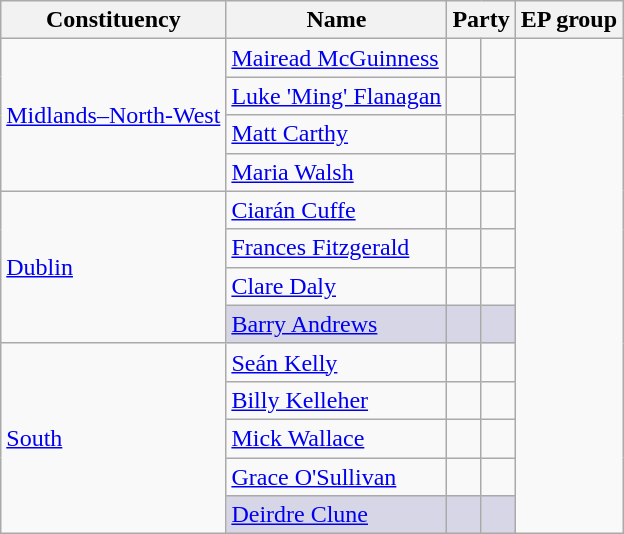<table class=wikitable>
<tr>
<th>Constituency</th>
<th>Name</th>
<th colspan=2>Party</th>
<th colspan=2>EP group</th>
</tr>
<tr>
<td rowspan=4><a href='#'>Midlands–North-West</a></td>
<td><a href='#'>Mairead McGuinness</a></td>
<td></td>
<td></td>
</tr>
<tr>
<td><a href='#'>Luke 'Ming' Flanagan</a></td>
<td></td>
<td></td>
</tr>
<tr>
<td><a href='#'>Matt Carthy</a></td>
<td></td>
<td></td>
</tr>
<tr>
<td><a href='#'>Maria Walsh</a></td>
<td></td>
<td></td>
</tr>
<tr>
<td rowspan=4><a href='#'>Dublin</a></td>
<td><a href='#'>Ciarán Cuffe</a></td>
<td></td>
<td></td>
</tr>
<tr>
<td><a href='#'>Frances Fitzgerald</a></td>
<td></td>
<td></td>
</tr>
<tr>
<td><a href='#'>Clare Daly</a></td>
<td></td>
<td></td>
</tr>
<tr style="background:#D6D6E6;">
<td><a href='#'>Barry Andrews</a></td>
<td></td>
<td></td>
</tr>
<tr>
<td rowspan=5><a href='#'>South</a></td>
<td><a href='#'>Seán Kelly</a></td>
<td></td>
<td></td>
</tr>
<tr>
<td><a href='#'>Billy Kelleher</a></td>
<td></td>
<td></td>
</tr>
<tr>
<td><a href='#'>Mick Wallace</a></td>
<td></td>
<td></td>
</tr>
<tr>
<td><a href='#'>Grace O'Sullivan</a></td>
<td></td>
<td></td>
</tr>
<tr style="background:#D6D6E6;">
<td><a href='#'>Deirdre Clune</a></td>
<td></td>
<td></td>
</tr>
</table>
